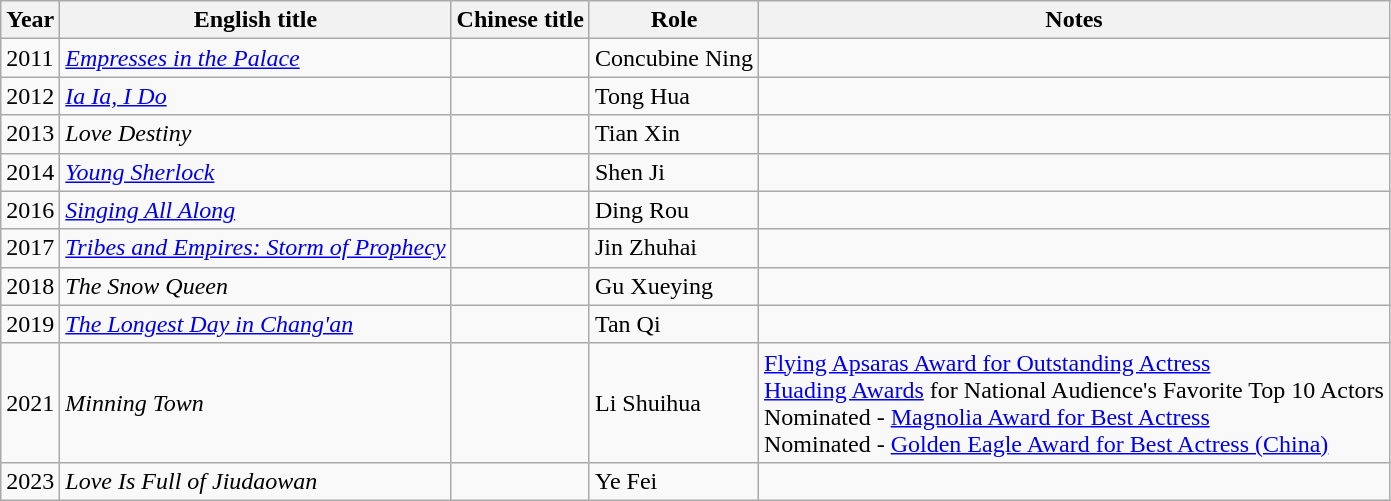<table class="wikitable">
<tr>
<th>Year</th>
<th>English title</th>
<th>Chinese title</th>
<th>Role</th>
<th>Notes</th>
</tr>
<tr>
<td>2011</td>
<td><em><a href='#'>Empresses in the Palace</a></em></td>
<td></td>
<td>Concubine Ning</td>
<td></td>
</tr>
<tr>
<td>2012</td>
<td><em><a href='#'>Ia Ia, I Do</a></em></td>
<td></td>
<td>Tong Hua</td>
<td></td>
</tr>
<tr>
<td>2013</td>
<td><em>Love Destiny</em></td>
<td></td>
<td>Tian Xin</td>
<td></td>
</tr>
<tr>
<td>2014</td>
<td><em><a href='#'>Young Sherlock</a></em></td>
<td></td>
<td>Shen Ji</td>
<td></td>
</tr>
<tr>
<td>2016</td>
<td><em><a href='#'>Singing All Along</a></em></td>
<td></td>
<td>Ding Rou</td>
<td></td>
</tr>
<tr>
<td>2017</td>
<td><em><a href='#'>Tribes and Empires: Storm of Prophecy</a></em></td>
<td></td>
<td>Jin Zhuhai</td>
<td></td>
</tr>
<tr>
<td>2018</td>
<td><em>The Snow Queen</em></td>
<td></td>
<td>Gu Xueying</td>
<td></td>
</tr>
<tr>
<td>2019</td>
<td><em><a href='#'>The Longest Day in Chang'an</a></em></td>
<td></td>
<td>Tan Qi</td>
<td></td>
</tr>
<tr>
<td>2021</td>
<td><em>Minning Town</em></td>
<td></td>
<td>Li Shuihua</td>
<td><a href='#'>Flying Apsaras Award for Outstanding Actress</a><br><a href='#'>Huading Awards</a> for National Audience's Favorite Top 10 Actors <br> Nominated - <a href='#'>Magnolia Award for Best Actress</a><br> Nominated - <a href='#'>Golden Eagle Award for Best Actress (China)</a></td>
</tr>
<tr>
<td>2023</td>
<td><em>Love Is Full of Jiudaowan</em></td>
<td></td>
<td>Ye Fei</td>
<td></td>
</tr>
</table>
